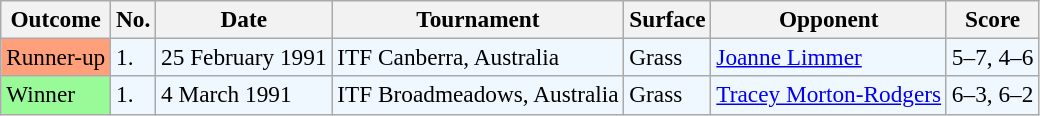<table class="sortable wikitable" style=font-size:97%>
<tr>
<th>Outcome</th>
<th>No.</th>
<th>Date</th>
<th>Tournament</th>
<th>Surface</th>
<th>Opponent</th>
<th>Score</th>
</tr>
<tr bgcolor="#f0f8ff">
<td bgcolor="FFA07A">Runner-up</td>
<td>1.</td>
<td>25 February 1991</td>
<td>ITF Canberra, Australia</td>
<td>Grass</td>
<td> <a href='#'>Joanne Limmer</a></td>
<td>5–7, 4–6</td>
</tr>
<tr bgcolor="#f0f8ff">
<td bgcolor="98FB98">Winner</td>
<td>1.</td>
<td>4 March 1991</td>
<td>ITF Broadmeadows, Australia</td>
<td>Grass</td>
<td> <a href='#'>Tracey Morton-Rodgers</a></td>
<td>6–3, 6–2</td>
</tr>
</table>
